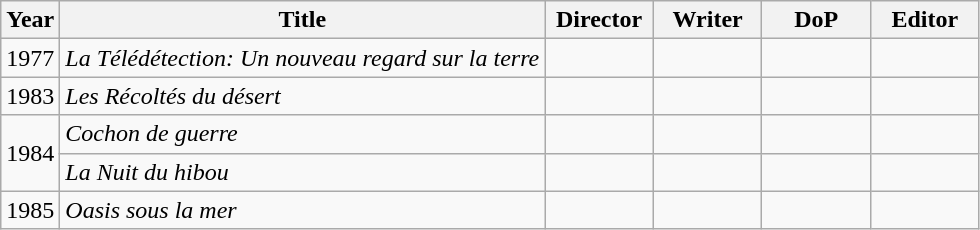<table class="wikitable">
<tr>
<th>Year</th>
<th>Title</th>
<th width=65>Director</th>
<th width=65>Writer</th>
<th width=65>DoP</th>
<th width=65>Editor</th>
</tr>
<tr>
<td>1977</td>
<td><em>La Télédétection: Un nouveau regard sur la terre</em></td>
<td></td>
<td></td>
<td></td>
<td></td>
</tr>
<tr>
<td>1983</td>
<td><em>Les Récoltés du désert</em></td>
<td></td>
<td></td>
<td></td>
<td></td>
</tr>
<tr>
<td rowspan=2>1984</td>
<td><em>Cochon de guerre</em></td>
<td></td>
<td></td>
<td></td>
<td></td>
</tr>
<tr>
<td><em>La Nuit du hibou</em></td>
<td></td>
<td></td>
<td></td>
<td></td>
</tr>
<tr>
<td>1985</td>
<td><em>Oasis sous la mer</em></td>
<td></td>
<td></td>
<td></td>
<td></td>
</tr>
</table>
